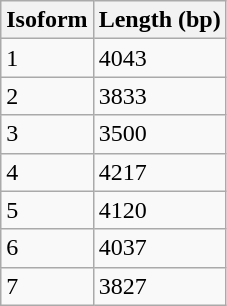<table class="wikitable">
<tr>
<th>Isoform</th>
<th>Length (bp)</th>
</tr>
<tr>
<td>1</td>
<td>4043</td>
</tr>
<tr>
<td>2</td>
<td>3833</td>
</tr>
<tr>
<td>3</td>
<td>3500</td>
</tr>
<tr>
<td>4</td>
<td>4217</td>
</tr>
<tr>
<td>5</td>
<td>4120</td>
</tr>
<tr>
<td>6</td>
<td>4037</td>
</tr>
<tr>
<td>7</td>
<td>3827</td>
</tr>
</table>
